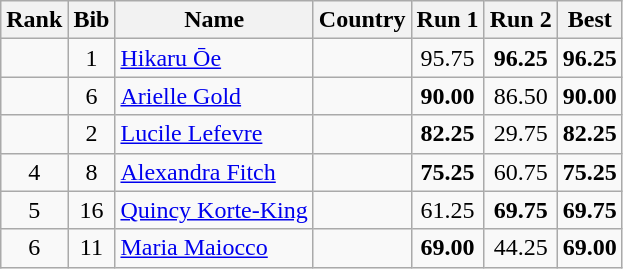<table class="wikitable sortable" style="text-align:center">
<tr>
<th>Rank</th>
<th>Bib</th>
<th>Name</th>
<th>Country</th>
<th>Run 1</th>
<th>Run 2</th>
<th>Best</th>
</tr>
<tr>
<td></td>
<td>1</td>
<td align=left><a href='#'>Hikaru Ōe</a></td>
<td align=left></td>
<td>95.75</td>
<td><strong>96.25</strong></td>
<td><strong>96.25</strong></td>
</tr>
<tr>
<td></td>
<td>6</td>
<td align=left><a href='#'>Arielle Gold</a></td>
<td align=left></td>
<td><strong>90.00</strong></td>
<td>86.50</td>
<td><strong>90.00</strong></td>
</tr>
<tr>
<td></td>
<td>2</td>
<td align=left><a href='#'>Lucile Lefevre</a></td>
<td align=left></td>
<td><strong>82.25</strong></td>
<td>29.75</td>
<td><strong>82.25</strong></td>
</tr>
<tr>
<td>4</td>
<td>8</td>
<td align=left><a href='#'>Alexandra Fitch</a></td>
<td align=left></td>
<td><strong>75.25</strong></td>
<td>60.75</td>
<td><strong>75.25</strong></td>
</tr>
<tr>
<td>5</td>
<td>16</td>
<td align=left><a href='#'>Quincy Korte-King</a></td>
<td align=left></td>
<td>61.25</td>
<td><strong>69.75</strong></td>
<td><strong>69.75</strong></td>
</tr>
<tr>
<td>6</td>
<td>11</td>
<td align=left><a href='#'>Maria Maiocco</a></td>
<td align=left></td>
<td><strong>69.00</strong></td>
<td>44.25</td>
<td><strong>69.00</strong></td>
</tr>
</table>
